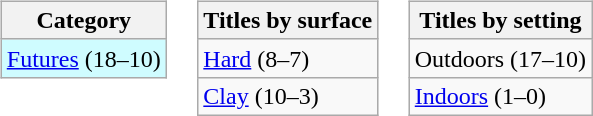<table>
<tr valign=top>
<td><br><table class="wikitable">
<tr>
<th>Category</th>
</tr>
<tr style="background:#cffcff">
<td><a href='#'>Futures</a> (18–10)</td>
</tr>
</table>
</td>
<td><br><table class=wikitable>
<tr>
<th>Titles by surface</th>
</tr>
<tr>
<td><a href='#'>Hard</a> (8–7)</td>
</tr>
<tr>
<td><a href='#'>Clay</a> (10–3)</td>
</tr>
</table>
</td>
<td><br><table class=wikitable>
<tr>
<th>Titles by setting</th>
</tr>
<tr>
<td>Outdoors (17–10)</td>
</tr>
<tr>
<td><a href='#'>Indoors</a> (1–0)</td>
</tr>
</table>
</td>
</tr>
</table>
